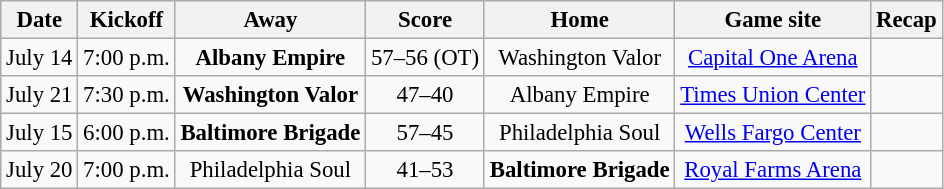<table class="wikitable" style="font-size: 95%;">
<tr>
<th>Date</th>
<th>Kickoff</th>
<th>Away</th>
<th>Score</th>
<th>Home</th>
<th>Game site</th>
<th>Recap</th>
</tr>
<tr>
<td align="center">July 14</td>
<td align="center">7:00 p.m.</td>
<td align="center"><strong>Albany Empire</strong></td>
<td align="center">57–56 (OT)</td>
<td align="center">Washington Valor</td>
<td align="center"><a href='#'>Capital One Arena</a></td>
<td align="center"></td>
</tr>
<tr>
<td align="center">July 21</td>
<td align="center">7:30 p.m.</td>
<td align="center"><strong>Washington Valor</strong></td>
<td align="center">47–40</td>
<td align="center">Albany Empire</td>
<td align="center"><a href='#'>Times Union Center</a></td>
<td align="center"></td>
</tr>
<tr>
<td align="center">July 15</td>
<td align="center">6:00 p.m.</td>
<td align="center"><strong>Baltimore Brigade</strong></td>
<td align="center">57–45</td>
<td align="center">Philadelphia Soul</td>
<td align="center"><a href='#'>Wells Fargo Center</a></td>
<td align="center"></td>
</tr>
<tr>
<td align="center">July 20</td>
<td align="center">7:00 p.m.</td>
<td align="center">Philadelphia Soul</td>
<td align="center">41–53</td>
<td align="center"><strong>Baltimore Brigade</strong></td>
<td align="center"><a href='#'>Royal Farms Arena</a></td>
<td align="center"></td>
</tr>
</table>
